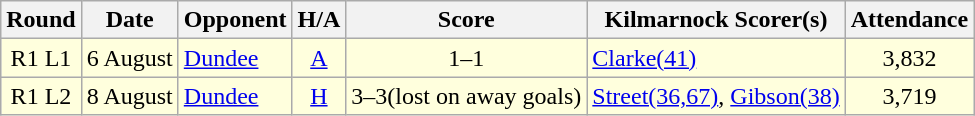<table class="wikitable" style="text-align:center">
<tr>
<th>Round</th>
<th>Date</th>
<th>Opponent</th>
<th>H/A</th>
<th>Score</th>
<th>Kilmarnock Scorer(s)</th>
<th>Attendance</th>
</tr>
<tr bgcolor=#FFFFDD>
<td>R1 L1</td>
<td align=left>6 August</td>
<td align=left><a href='#'>Dundee</a></td>
<td><a href='#'>A</a></td>
<td>1–1</td>
<td align=left><a href='#'>Clarke(41)</a></td>
<td>3,832</td>
</tr>
<tr bgcolor=#FFFFDD>
<td>R1 L2</td>
<td align=left>8 August</td>
<td align=left><a href='#'>Dundee</a></td>
<td><a href='#'>H</a></td>
<td>3–3(lost on away goals)</td>
<td align=left><a href='#'>Street(36,67)</a>, <a href='#'>Gibson(38)</a></td>
<td>3,719</td>
</tr>
</table>
